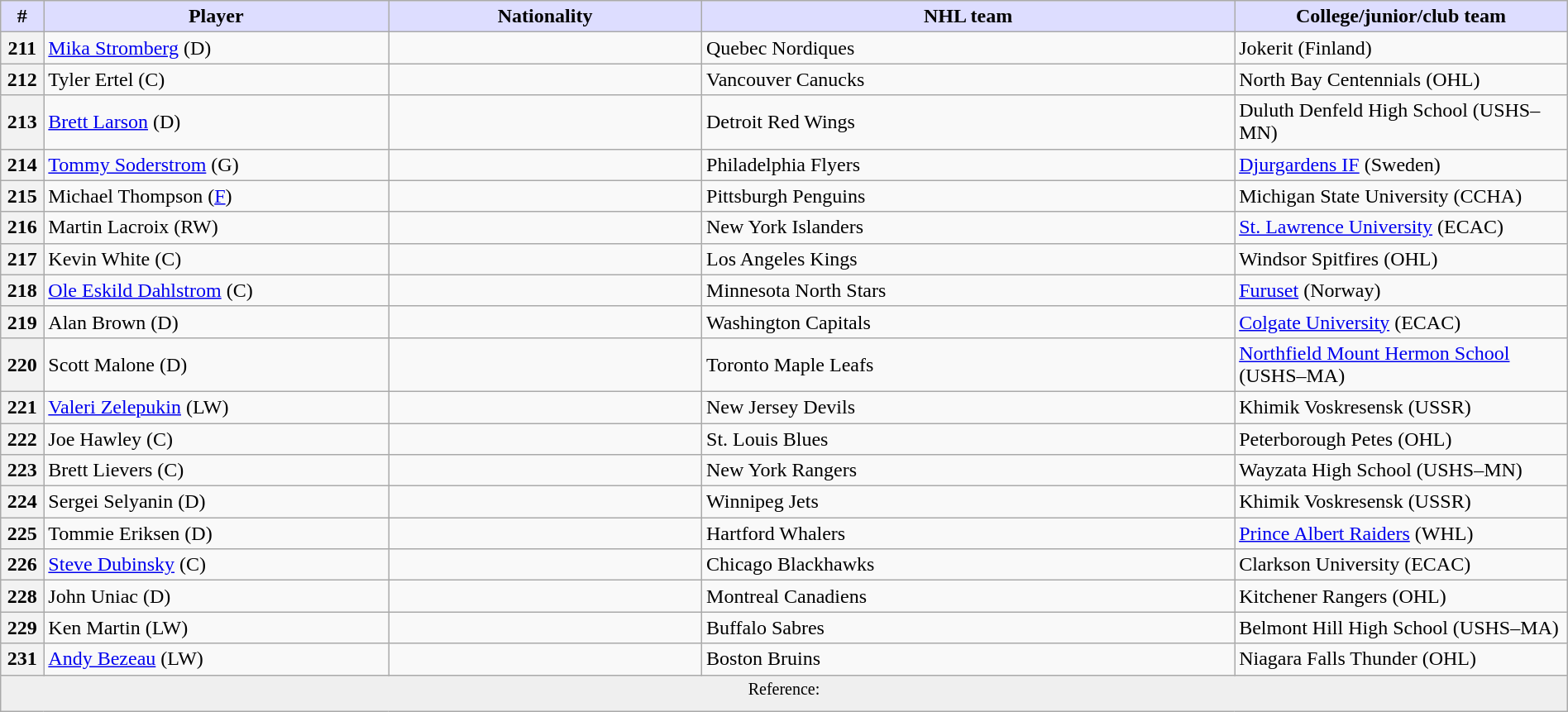<table class="wikitable" style="width: 100%">
<tr>
<th style="background:#ddf; width:2.75%;">#</th>
<th style="background:#ddf; width:22.0%;">Player</th>
<th style="background:#ddf; width:20.0%;">Nationality</th>
<th style="background:#ddf; width:34.0%;">NHL team</th>
<th style="background:#ddf; width:100.0%;">College/junior/club team</th>
</tr>
<tr>
<th>211</th>
<td><a href='#'>Mika Stromberg</a> (D)</td>
<td></td>
<td>Quebec Nordiques</td>
<td>Jokerit (Finland)</td>
</tr>
<tr>
<th>212</th>
<td>Tyler Ertel (C)</td>
<td></td>
<td>Vancouver Canucks</td>
<td>North Bay Centennials (OHL)</td>
</tr>
<tr>
<th>213</th>
<td><a href='#'>Brett Larson</a> (D)</td>
<td></td>
<td>Detroit Red Wings</td>
<td>Duluth Denfeld High School (USHS–MN)</td>
</tr>
<tr>
<th>214</th>
<td><a href='#'>Tommy Soderstrom</a> (G)</td>
<td></td>
<td>Philadelphia Flyers</td>
<td><a href='#'>Djurgardens IF</a> (Sweden)</td>
</tr>
<tr>
<th>215</th>
<td>Michael Thompson (<a href='#'>F</a>)</td>
<td></td>
<td>Pittsburgh Penguins</td>
<td>Michigan State University (CCHA)</td>
</tr>
<tr>
<th>216</th>
<td>Martin Lacroix (RW)</td>
<td></td>
<td>New York Islanders</td>
<td><a href='#'>St. Lawrence University</a> (ECAC)</td>
</tr>
<tr>
<th>217</th>
<td>Kevin White (C)</td>
<td></td>
<td>Los Angeles Kings</td>
<td>Windsor Spitfires (OHL)</td>
</tr>
<tr>
<th>218</th>
<td><a href='#'>Ole Eskild Dahlstrom</a> (C)</td>
<td></td>
<td>Minnesota North Stars</td>
<td><a href='#'>Furuset</a> (Norway)</td>
</tr>
<tr>
<th>219</th>
<td>Alan Brown (D)</td>
<td></td>
<td>Washington Capitals</td>
<td><a href='#'>Colgate University</a> (ECAC)</td>
</tr>
<tr>
<th>220</th>
<td>Scott Malone (D)</td>
<td></td>
<td>Toronto Maple Leafs</td>
<td><a href='#'>Northfield Mount Hermon School</a> (USHS–MA)</td>
</tr>
<tr>
<th>221</th>
<td><a href='#'>Valeri Zelepukin</a> (LW)</td>
<td></td>
<td>New Jersey Devils</td>
<td>Khimik Voskresensk (USSR)</td>
</tr>
<tr>
<th>222</th>
<td>Joe Hawley (C)</td>
<td></td>
<td>St. Louis Blues</td>
<td>Peterborough Petes (OHL)</td>
</tr>
<tr>
<th>223</th>
<td>Brett Lievers (C)</td>
<td></td>
<td>New York Rangers</td>
<td>Wayzata High School (USHS–MN)</td>
</tr>
<tr>
<th>224</th>
<td>Sergei Selyanin (D)</td>
<td></td>
<td>Winnipeg Jets</td>
<td>Khimik Voskresensk (USSR)</td>
</tr>
<tr>
<th>225</th>
<td>Tommie Eriksen (D)</td>
<td></td>
<td>Hartford Whalers</td>
<td><a href='#'>Prince Albert Raiders</a> (WHL)</td>
</tr>
<tr>
<th>226</th>
<td><a href='#'>Steve Dubinsky</a> (C)</td>
<td></td>
<td>Chicago Blackhawks</td>
<td>Clarkson University (ECAC)</td>
</tr>
<tr>
<th>228</th>
<td>John Uniac (D)</td>
<td></td>
<td>Montreal Canadiens</td>
<td>Kitchener Rangers (OHL)</td>
</tr>
<tr>
<th>229</th>
<td>Ken Martin (LW)</td>
<td></td>
<td>Buffalo Sabres</td>
<td>Belmont Hill High School (USHS–MA)</td>
</tr>
<tr>
<th>231</th>
<td><a href='#'>Andy Bezeau</a> (LW)</td>
<td></td>
<td>Boston Bruins</td>
<td>Niagara Falls Thunder (OHL)</td>
</tr>
<tr>
<td align=center colspan="6" bgcolor="#efefef"><sup>Reference:  </sup></td>
</tr>
</table>
